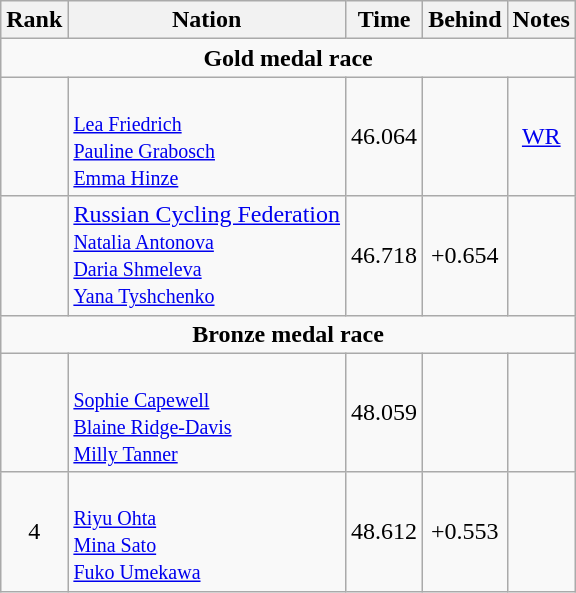<table class="wikitable" style="text-align:center">
<tr>
<th>Rank</th>
<th>Nation</th>
<th>Time</th>
<th>Behind</th>
<th>Notes</th>
</tr>
<tr>
<td colspan=5><strong>Gold medal race</strong></td>
</tr>
<tr>
<td></td>
<td align=left><br><small><a href='#'>Lea Friedrich</a><br><a href='#'>Pauline Grabosch</a><br><a href='#'>Emma Hinze</a></small></td>
<td>46.064</td>
<td></td>
<td><a href='#'>WR</a></td>
</tr>
<tr>
<td></td>
<td align=left><a href='#'>Russian Cycling Federation</a><br><small><a href='#'>Natalia Antonova</a><br><a href='#'>Daria Shmeleva</a><br><a href='#'>Yana Tyshchenko</a></small></td>
<td>46.718</td>
<td>+0.654</td>
<td></td>
</tr>
<tr>
<td colspan=5><strong>Bronze medal race</strong></td>
</tr>
<tr>
<td></td>
<td align=left><br><small><a href='#'>Sophie Capewell</a><br><a href='#'>Blaine Ridge-Davis</a><br><a href='#'>Milly Tanner</a></small></td>
<td>48.059</td>
<td></td>
<td></td>
</tr>
<tr>
<td>4</td>
<td align=left><br><small><a href='#'>Riyu Ohta</a><br><a href='#'>Mina Sato</a><br><a href='#'>Fuko Umekawa</a></small></td>
<td>48.612</td>
<td>+0.553</td>
<td></td>
</tr>
</table>
